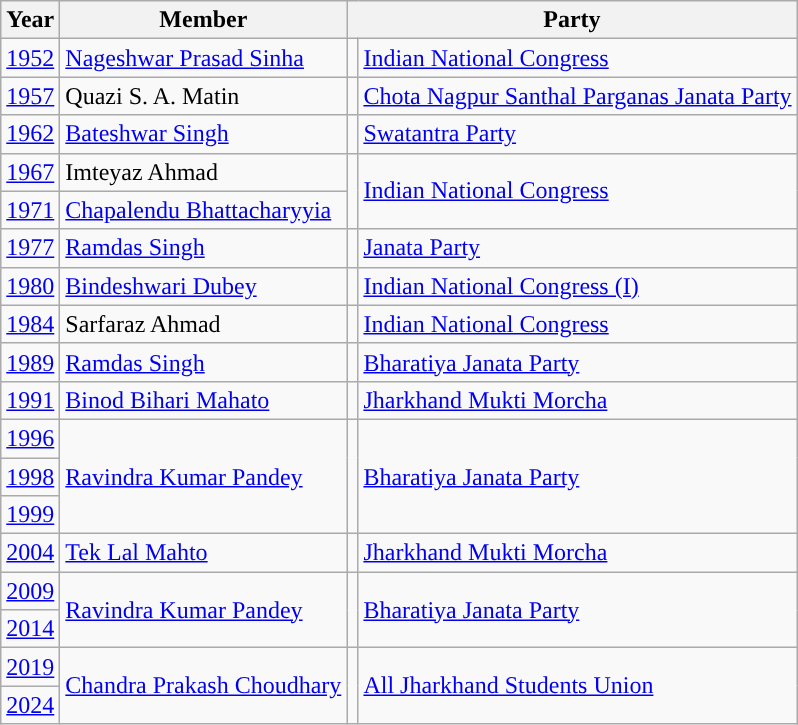<table class="wikitable">
<tr>
<th>Year</th>
<th>Member</th>
<th colspan="2">Party</th>
</tr>
<tr>
<td><a href='#'>1952</a></td>
<td><a href='#'>Nageshwar Prasad Sinha</a></td>
<td style="background-color: "></td>
<td><a href='#'>Indian National Congress</a></td>
</tr>
<tr>
<td><a href='#'>1957</a></td>
<td>Quazi S. A. Matin</td>
<td style="background-color: "></td>
<td><a href='#'>Chota Nagpur Santhal Parganas Janata Party</a></td>
</tr>
<tr>
<td><a href='#'>1962</a></td>
<td><a href='#'>Bateshwar Singh</a></td>
<td style="background-color: "></td>
<td><a href='#'>Swatantra Party</a></td>
</tr>
<tr>
<td><a href='#'>1967</a></td>
<td>Imteyaz Ahmad</td>
<td rowspan="2" style="background-color: "></td>
<td rowspan="2"><a href='#'>Indian National Congress</a></td>
</tr>
<tr>
<td><a href='#'>1971</a></td>
<td><a href='#'>Chapalendu Bhattacharyyia</a></td>
</tr>
<tr>
<td><a href='#'>1977</a></td>
<td><a href='#'>Ramdas Singh</a></td>
<td style="background-color: "></td>
<td><a href='#'>Janata Party</a></td>
</tr>
<tr>
<td><a href='#'>1980</a></td>
<td><a href='#'>Bindeshwari Dubey</a></td>
<td style="background-color: "></td>
<td><a href='#'>Indian National Congress (I)</a></td>
</tr>
<tr>
<td><a href='#'>1984</a></td>
<td>Sarfaraz Ahmad</td>
<td style="background-color: "></td>
<td><a href='#'>Indian National Congress</a></td>
</tr>
<tr>
<td><a href='#'>1989</a></td>
<td><a href='#'>Ramdas Singh</a></td>
<td style="background-color: "></td>
<td><a href='#'>Bharatiya Janata Party</a></td>
</tr>
<tr>
<td><a href='#'>1991</a></td>
<td><a href='#'>Binod Bihari Mahato</a></td>
<td style="background-color: "></td>
<td><a href='#'>Jharkhand Mukti Morcha</a></td>
</tr>
<tr>
<td><a href='#'>1996</a></td>
<td rowspan="3"><a href='#'>Ravindra Kumar Pandey</a></td>
<td rowspan="3" style="background-color: "></td>
<td rowspan="3"><a href='#'>Bharatiya Janata Party</a></td>
</tr>
<tr>
<td><a href='#'>1998</a></td>
</tr>
<tr>
<td><a href='#'>1999</a></td>
</tr>
<tr>
<td><a href='#'>2004</a></td>
<td><a href='#'>Tek Lal Mahto</a></td>
<td style="background-color: "></td>
<td><a href='#'>Jharkhand Mukti Morcha</a></td>
</tr>
<tr>
<td><a href='#'>2009</a></td>
<td rowspan="2"><a href='#'>Ravindra Kumar Pandey</a></td>
<td rowspan="2" style="background-color: "></td>
<td rowspan="2"><a href='#'>Bharatiya Janata Party</a></td>
</tr>
<tr>
<td><a href='#'>2014</a></td>
</tr>
<tr>
<td><a href='#'>2019</a></td>
<td rowspan="2"><a href='#'>Chandra Prakash Choudhary</a></td>
<td rowspan="2" style="background-color: "></td>
<td rowspan="2"><a href='#'>All Jharkhand Students Union</a></td>
</tr>
<tr>
<td><a href='#'>2024</a></td>
</tr>
</table>
